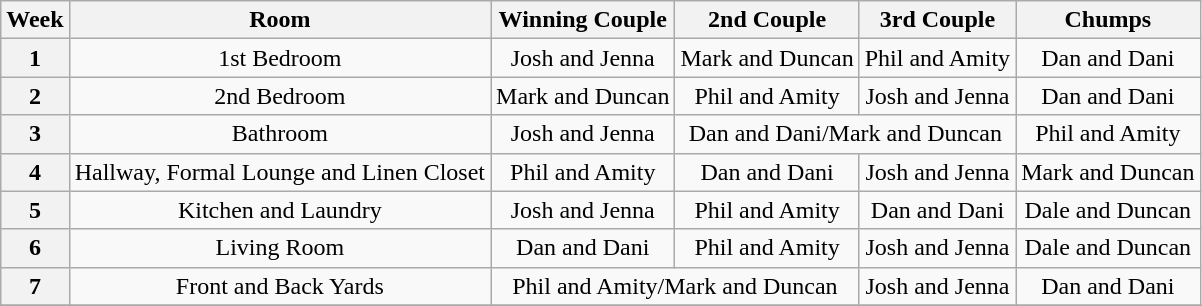<table class="wikitable" style="text-align:center">
<tr>
<th>Week</th>
<th>Room</th>
<th>Winning Couple</th>
<th>2nd Couple</th>
<th>3rd Couple</th>
<th>Chumps</th>
</tr>
<tr>
<th>1</th>
<td>1st Bedroom</td>
<td>Josh and Jenna</td>
<td>Mark and Duncan</td>
<td>Phil and Amity</td>
<td>Dan and Dani</td>
</tr>
<tr>
<th>2</th>
<td>2nd Bedroom</td>
<td>Mark and Duncan</td>
<td>Phil and Amity</td>
<td>Josh and Jenna</td>
<td>Dan and Dani</td>
</tr>
<tr>
<th>3</th>
<td>Bathroom</td>
<td>Josh and Jenna</td>
<td colspan="2">Dan and Dani/Mark and Duncan</td>
<td>Phil and Amity</td>
</tr>
<tr>
<th>4</th>
<td>Hallway, Formal Lounge and Linen Closet</td>
<td>Phil and Amity</td>
<td>Dan and Dani</td>
<td>Josh and Jenna</td>
<td>Mark and Duncan</td>
</tr>
<tr>
<th>5</th>
<td>Kitchen and Laundry</td>
<td>Josh and Jenna</td>
<td>Phil and Amity</td>
<td>Dan and Dani</td>
<td>Dale and Duncan</td>
</tr>
<tr>
<th>6</th>
<td>Living Room</td>
<td>Dan and Dani</td>
<td>Phil and Amity</td>
<td>Josh and Jenna</td>
<td>Dale and Duncan</td>
</tr>
<tr>
<th>7</th>
<td>Front and Back Yards</td>
<td colspan="2">Phil and Amity/Mark and Duncan</td>
<td>Josh and Jenna</td>
<td>Dan and Dani</td>
</tr>
<tr>
</tr>
</table>
